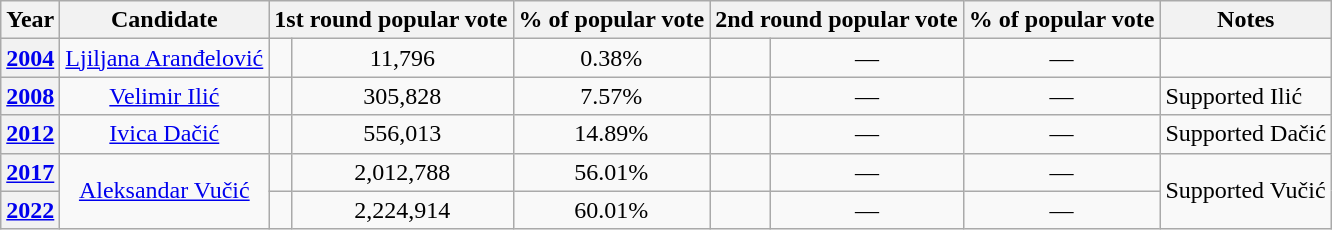<table class="wikitable" style="text-align:center">
<tr>
<th>Year</th>
<th>Candidate</th>
<th colspan="2">1st round popular vote</th>
<th>% of popular vote</th>
<th colspan="2">2nd round popular vote</th>
<th>% of popular vote</th>
<th>Notes</th>
</tr>
<tr>
<th><a href='#'>2004</a></th>
<td><a href='#'>Ljiljana Aranđelović</a></td>
<td></td>
<td>11,796</td>
<td>0.38%</td>
<td></td>
<td>—</td>
<td>—</td>
<td></td>
</tr>
<tr>
<th><a href='#'>2008</a></th>
<td><a href='#'>Velimir Ilić</a></td>
<td></td>
<td>305,828</td>
<td>7.57%</td>
<td></td>
<td>—</td>
<td>—</td>
<td style="text-align: left">Supported Ilić</td>
</tr>
<tr>
<th><a href='#'>2012</a></th>
<td><a href='#'>Ivica Dačić</a></td>
<td></td>
<td>556,013</td>
<td>14.89%</td>
<td></td>
<td>—</td>
<td>—</td>
<td style="text-align: left">Supported Dačić</td>
</tr>
<tr>
<th><a href='#'>2017</a></th>
<td rowspan="2"><a href='#'>Aleksandar Vučić</a></td>
<td></td>
<td>2,012,788</td>
<td>56.01%</td>
<td></td>
<td>—</td>
<td>—</td>
<td style="text-align: left" rowspan="2">Supported Vučić</td>
</tr>
<tr>
<th><a href='#'>2022</a></th>
<td></td>
<td>2,224,914</td>
<td>60.01%</td>
<td></td>
<td>—</td>
<td>—</td>
</tr>
</table>
